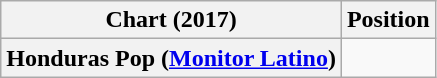<table class="wikitable plainrowheaders sortable" style="text-align:center">
<tr>
<th scope="col">Chart (2017)</th>
<th scope="col">Position</th>
</tr>
<tr>
<th scope="row">Honduras Pop (<a href='#'>Monitor Latino</a>)</th>
<td></td>
</tr>
</table>
